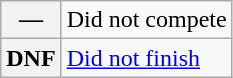<table class="wikitable">
<tr>
<th scope="row">—</th>
<td>Did not compete</td>
</tr>
<tr>
<th scope="row">DNF</th>
<td><a href='#'>Did not finish</a></td>
</tr>
</table>
